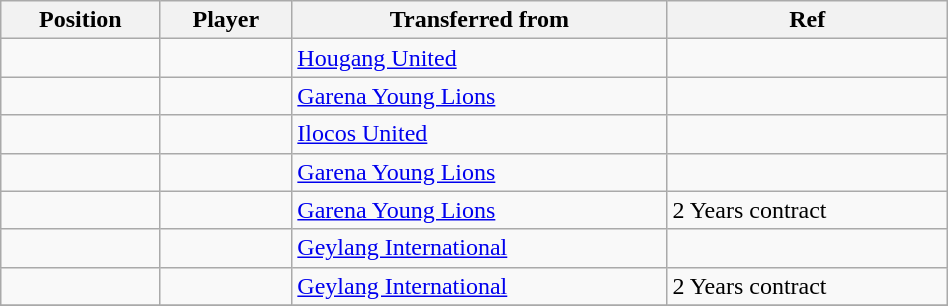<table class="wikitable sortable" style="width:50%; text-align:center; font-size:100%; text-align:left;">
<tr>
<th><strong>Position</strong></th>
<th><strong>Player</strong></th>
<th><strong>Transferred from</strong></th>
<th><strong>Ref</strong></th>
</tr>
<tr>
<td></td>
<td></td>
<td> <a href='#'>Hougang United</a></td>
<td></td>
</tr>
<tr>
<td></td>
<td></td>
<td> <a href='#'>Garena Young Lions</a></td>
<td></td>
</tr>
<tr>
<td></td>
<td></td>
<td> <a href='#'>Ilocos United</a></td>
<td></td>
</tr>
<tr>
<td></td>
<td></td>
<td> <a href='#'>Garena Young Lions</a></td>
<td></td>
</tr>
<tr>
<td></td>
<td></td>
<td> <a href='#'>Garena Young Lions</a></td>
<td>2 Years contract </td>
</tr>
<tr>
<td></td>
<td></td>
<td> <a href='#'>Geylang International</a></td>
<td></td>
</tr>
<tr>
<td></td>
<td></td>
<td> <a href='#'>Geylang International</a></td>
<td>2 Years contract</td>
</tr>
<tr>
</tr>
</table>
